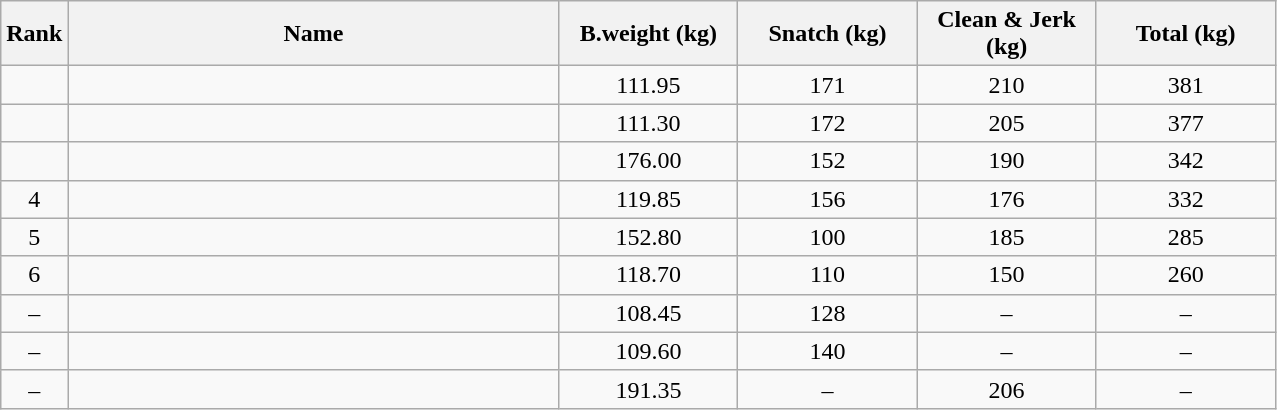<table class="wikitable" style="text-align:center;">
<tr>
<th>Rank</th>
<th style="width:20em;">Name</th>
<th style="width:7em;">B.weight (kg)</th>
<th style="width:7em;">Snatch (kg)</th>
<th style="width:7em;">Clean & Jerk (kg)</th>
<th style="width:7em;">Total (kg)</th>
</tr>
<tr>
<td></td>
<td align=left></td>
<td>111.95</td>
<td>171</td>
<td>210</td>
<td>381</td>
</tr>
<tr>
<td></td>
<td align=left></td>
<td>111.30</td>
<td>172</td>
<td>205</td>
<td>377</td>
</tr>
<tr>
<td></td>
<td align=left></td>
<td>176.00</td>
<td>152</td>
<td>190</td>
<td>342</td>
</tr>
<tr>
<td>4</td>
<td align=left></td>
<td>119.85</td>
<td>156</td>
<td>176</td>
<td>332</td>
</tr>
<tr>
<td>5</td>
<td align=left></td>
<td>152.80</td>
<td>100</td>
<td>185</td>
<td>285</td>
</tr>
<tr>
<td>6</td>
<td align=left></td>
<td>118.70</td>
<td>110</td>
<td>150</td>
<td>260</td>
</tr>
<tr>
<td>–</td>
<td align=left></td>
<td>108.45</td>
<td>128</td>
<td>–</td>
<td>–</td>
</tr>
<tr>
<td>–</td>
<td align=left></td>
<td>109.60</td>
<td>140</td>
<td>–</td>
<td>–</td>
</tr>
<tr>
<td>–</td>
<td align=left></td>
<td>191.35</td>
<td>–</td>
<td>206</td>
<td>–</td>
</tr>
</table>
